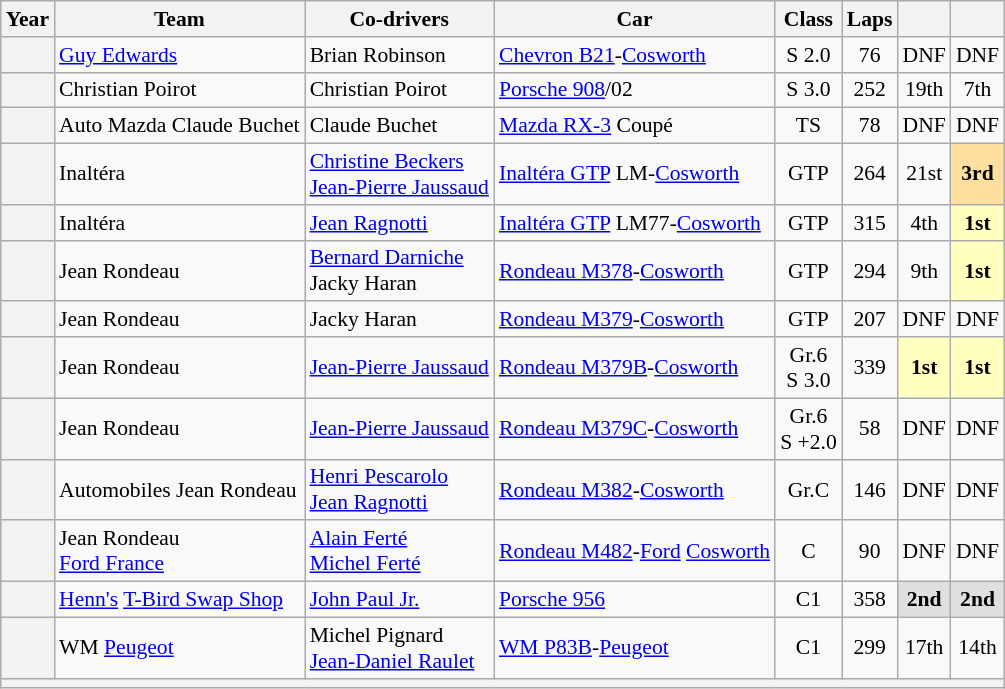<table class="wikitable" style="text-align:center; font-size:90%">
<tr>
<th>Year</th>
<th>Team</th>
<th>Co-drivers</th>
<th>Car</th>
<th>Class</th>
<th>Laps</th>
<th></th>
<th></th>
</tr>
<tr>
<th></th>
<td align="left"> <a href='#'>Guy Edwards</a></td>
<td align="left"> Brian Robinson</td>
<td align="left"><a href='#'>Chevron B21</a>-<a href='#'>Cosworth</a></td>
<td>S 2.0</td>
<td>76</td>
<td>DNF</td>
<td>DNF</td>
</tr>
<tr>
<th></th>
<td align="left"> Christian Poirot</td>
<td align="left"> Christian Poirot</td>
<td align="left"><a href='#'>Porsche 908</a>/02</td>
<td>S 3.0</td>
<td>252</td>
<td>19th</td>
<td>7th</td>
</tr>
<tr>
<th></th>
<td align="left"> Auto Mazda Claude Buchet</td>
<td align="left"> Claude Buchet</td>
<td align="left"><a href='#'>Mazda RX-3</a> Coupé</td>
<td>TS</td>
<td>78</td>
<td>DNF</td>
<td>DNF</td>
</tr>
<tr>
<th></th>
<td align="left"> Inaltéra</td>
<td align="left"> <a href='#'>Christine Beckers</a><br> <a href='#'>Jean-Pierre Jaussaud</a></td>
<td align="left"><a href='#'>Inaltéra GTP</a> LM-<a href='#'>Cosworth</a></td>
<td>GTP</td>
<td>264</td>
<td>21st</td>
<td style="background:#FFDF9F;"><strong>3rd</strong></td>
</tr>
<tr>
<th></th>
<td align="left"> Inaltéra</td>
<td align="left"> <a href='#'>Jean Ragnotti</a></td>
<td align="left"><a href='#'>Inaltéra GTP</a> LM77-<a href='#'>Cosworth</a></td>
<td>GTP</td>
<td>315</td>
<td>4th</td>
<td style="background:#FFFFBF;"><strong>1st</strong></td>
</tr>
<tr>
<th></th>
<td align="left"> Jean Rondeau</td>
<td align="left"> <a href='#'>Bernard Darniche</a><br> Jacky Haran</td>
<td align="left"><a href='#'>Rondeau M378</a>-<a href='#'>Cosworth</a></td>
<td>GTP</td>
<td>294</td>
<td>9th</td>
<td style="background:#FFFFBF;"><strong>1st</strong></td>
</tr>
<tr>
<th></th>
<td align="left"> Jean Rondeau</td>
<td align="left"> Jacky Haran</td>
<td align="left"><a href='#'>Rondeau M379</a>-<a href='#'>Cosworth</a></td>
<td>GTP</td>
<td>207</td>
<td>DNF</td>
<td>DNF</td>
</tr>
<tr>
<th></th>
<td align="left"> Jean Rondeau</td>
<td align="left"> <a href='#'>Jean-Pierre Jaussaud</a></td>
<td align="left"><a href='#'>Rondeau M379B</a>-<a href='#'>Cosworth</a></td>
<td>Gr.6<br>S 3.0</td>
<td>339</td>
<td style="background:#FFFFBF;"><strong>1st</strong></td>
<td style="background:#FFFFBF;"><strong>1st</strong></td>
</tr>
<tr>
<th></th>
<td align="left"> Jean Rondeau</td>
<td align="left"> <a href='#'>Jean-Pierre Jaussaud</a></td>
<td align="left"><a href='#'>Rondeau M379C</a>-<a href='#'>Cosworth</a></td>
<td>Gr.6<br>S +2.0</td>
<td>58</td>
<td>DNF</td>
<td>DNF</td>
</tr>
<tr>
<th></th>
<td align="left"> Automobiles Jean Rondeau</td>
<td align="left"> <a href='#'>Henri Pescarolo</a><br> <a href='#'>Jean Ragnotti</a></td>
<td align="left"><a href='#'>Rondeau M382</a>-<a href='#'>Cosworth</a></td>
<td>Gr.C</td>
<td>146</td>
<td>DNF</td>
<td>DNF</td>
</tr>
<tr>
<th></th>
<td align="left"> Jean Rondeau<br> <a href='#'>Ford France</a></td>
<td align="left"> <a href='#'>Alain Ferté</a><br> <a href='#'>Michel Ferté</a></td>
<td align="left"><a href='#'>Rondeau M482</a>-<a href='#'>Ford</a> <a href='#'>Cosworth</a></td>
<td>C</td>
<td>90</td>
<td>DNF</td>
<td>DNF</td>
</tr>
<tr>
<th></th>
<td align="left"> <a href='#'>Henn's</a> <a href='#'>T-Bird Swap Shop</a></td>
<td align="left"> <a href='#'>John Paul Jr.</a></td>
<td align="left"><a href='#'>Porsche 956</a></td>
<td>C1</td>
<td>358</td>
<td style="background:#DFDFDF;"><strong>2nd</strong></td>
<td style="background:#DFDFDF;"><strong>2nd</strong></td>
</tr>
<tr>
<th></th>
<td align="left"> WM <a href='#'>Peugeot</a></td>
<td align="left"> Michel Pignard<br> <a href='#'>Jean-Daniel Raulet</a></td>
<td align="left"><a href='#'>WM P83B</a>-<a href='#'>Peugeot</a></td>
<td>C1</td>
<td>299</td>
<td>17th</td>
<td>14th</td>
</tr>
<tr>
<th colspan="8"></th>
</tr>
</table>
